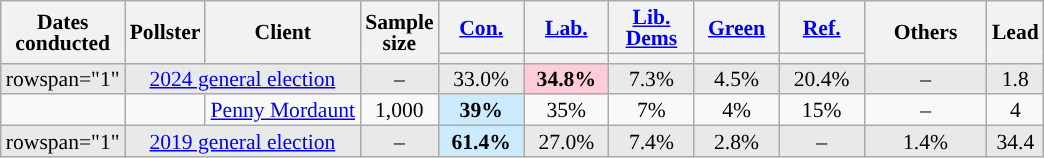<table class="wikitable sortable mw-datatable" style="text-align:center; font-size:90%; line-height:14px;">
<tr>
<th rowspan="2">Dates<br>conducted</th>
<th rowspan="2">Pollster</th>
<th rowspan="2">Client</th>
<th rowspan="2" data-sort-type="number">Sample<br>size</th>
<th class="unsortable" style="width:50px;"><a href='#'>Con.</a></th>
<th class="unsortable" style="width:50px;"><a href='#'>Lab.</a></th>
<th class="unsortable" style="width:50px;"><a href='#'>Lib. Dems</a></th>
<th class="unsortable" style="width:50px;"><a href='#'>Green</a></th>
<th class="unsortable" style="width:50px;"><a href='#'>Ref.</a></th>
<th rowspan="2" class="unsortable" style="width:75px;">Others</th>
<th rowspan="2" data-sort-type="number">Lead</th>
</tr>
<tr>
<th data-sort-type="number" style="background:"></th>
<th data-sort-type="number" style="background:"></th>
<th data-sort-type="number" style="background:"></th>
<th data-sort-type="number" style="background:"></th>
<th data-sort-type="number" style="background:"></th>
</tr>
<tr style="background:#e9e9e9;">
<td>rowspan="1" </td>
<td colspan="2" rowspan="1"><a href='#'>2024 general election</a></td>
<td>–</td>
<td>33.0%</td>
<td style="background:#FFCCD9;"><strong>34.8%</strong></td>
<td>7.3%</td>
<td>4.5%</td>
<td>20.4%</td>
<td>–</td>
<td style="background:">1.8</td>
</tr>
<tr>
<td></td>
<td></td>
<td><a href='#'>Penny Mordaunt</a></td>
<td>1,000</td>
<td style="background:#CCEBFF;"><strong>39%</strong></td>
<td>35%</td>
<td>7%</td>
<td>4%</td>
<td>15%</td>
<td>–</td>
<td style="background:">4</td>
</tr>
<tr style="background:#e9e9e9;">
<td>rowspan="1" </td>
<td colspan="2" rowspan="1"><a href='#'>2019 general election</a></td>
<td>–</td>
<td style="background:#CCEBFF;"><strong>61.4%</strong></td>
<td>27.0%</td>
<td>7.4%</td>
<td>2.8%</td>
<td>–</td>
<td>1.4%</td>
<td style="background:">34.4</td>
</tr>
</table>
